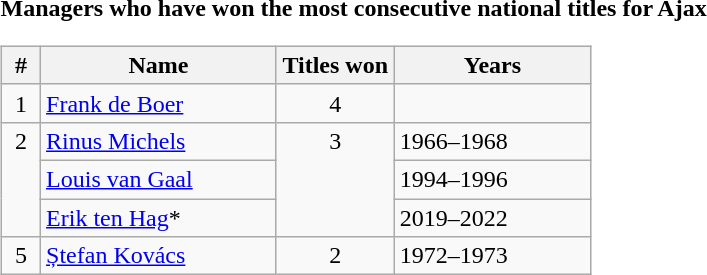<table width=45%>
<tr>
<td width=48% align=left valign=top><br><strong>Managers who have won the most consecutive national titles for Ajax</strong><table class="wikitable" style="width:70%">
<tr valign=top>
<th width=5% align=center>#</th>
<th width=30% align=center>Name</th>
<th width=15% align=center>Titles won</th>
<th width=25% align=center>Years</th>
</tr>
<tr valign=top>
<td align=center>1</td>
<td> <a href='#'>Frank de Boer</a></td>
<td align=center>4</td>
<td align=left></td>
</tr>
<tr valign=top>
<td rowspan=3 align=center>2</td>
<td> <a href='#'>Rinus Michels</a></td>
<td rowspan=3 align=center>3</td>
<td align=left>1966–1968</td>
</tr>
<tr valign=top>
<td> <a href='#'>Louis van Gaal</a></td>
<td align=left>1994–1996</td>
</tr>
<tr valign=top>
<td> <a href='#'>Erik ten Hag</a>*</td>
<td align=left>2019–2022</td>
</tr>
<tr valign=top>
<td rowspan=2 align=center>5</td>
<td> <a href='#'>Ștefan Kovács</a></td>
<td rowspan=2 align=center>2</td>
<td align=left>1972–1973</td>
</tr>
</table>
</td>
</tr>
</table>
